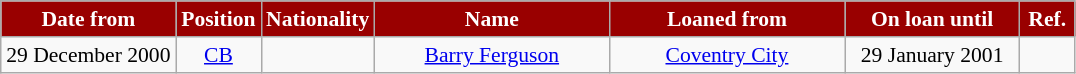<table class="wikitable"  style="text-align:center; font-size:90%; ">
<tr>
<th style="background:#990000; color:white; width:110px;">Date from</th>
<th style="background:#990000; color:white; width:50px;">Position</th>
<th style="background:#990000; color:white; width:50px;">Nationality</th>
<th style="background:#990000; color:white; width:150px;">Name</th>
<th style="background:#990000; color:white; width:150px;">Loaned from</th>
<th style="background:#990000; color:white; width:110px;">On loan until</th>
<th style="background:#990000; color:white; width:30px;">Ref.</th>
</tr>
<tr>
<td>29 December 2000</td>
<td><a href='#'>CB</a></td>
<td></td>
<td><a href='#'>Barry Ferguson</a></td>
<td> <a href='#'>Coventry City</a></td>
<td>29 January 2001</td>
<td></td>
</tr>
</table>
